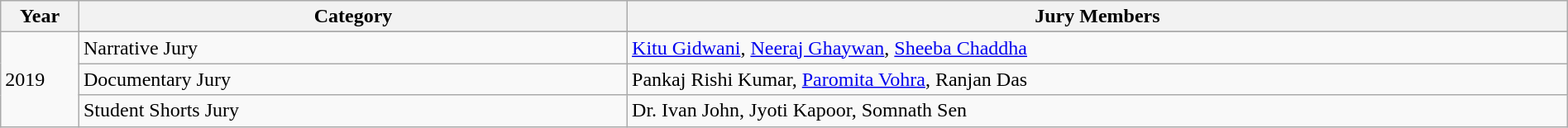<table class="wikitable sortable" style="width:100%">
<tr>
<th width="5%">Year</th>
<th width="*">Category</th>
<th width="60%">Jury Members</th>
</tr>
<tr>
<td rowspan="4">2019<br></td>
</tr>
<tr>
<td>Narrative Jury</td>
<td><a href='#'>Kitu Gidwani</a>, <a href='#'>Neeraj Ghaywan</a>, <a href='#'>Sheeba Chaddha</a></td>
</tr>
<tr>
<td>Documentary Jury</td>
<td>Pankaj Rishi Kumar, <a href='#'>Paromita Vohra</a>, Ranjan Das</td>
</tr>
<tr>
<td>Student Shorts Jury</td>
<td>Dr. Ivan John, Jyoti Kapoor, Somnath Sen</td>
</tr>
</table>
